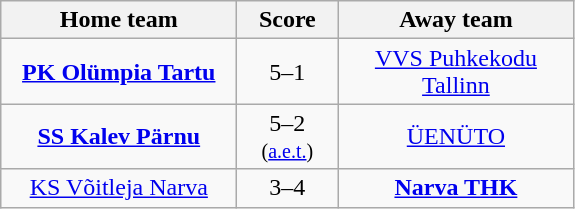<table class="wikitable" style="text-align: center">
<tr>
<th width=150px>Home team</th>
<th width=60px>Score</th>
<th width=150px>Away team</th>
</tr>
<tr>
<td><strong><a href='#'>PK Olümpia Tartu</a></strong></td>
<td>5–1</td>
<td><a href='#'>VVS Puhkekodu Tallinn</a></td>
</tr>
<tr>
<td><strong><a href='#'>SS Kalev Pärnu</a></strong></td>
<td>5–2<br><small>(<a href='#'>a.e.t.</a>)</small></td>
<td><a href='#'>ÜENÜTO</a></td>
</tr>
<tr>
<td><a href='#'>KS Võitleja Narva</a></td>
<td>3–4</td>
<td><strong><a href='#'>Narva THK</a></strong></td>
</tr>
</table>
